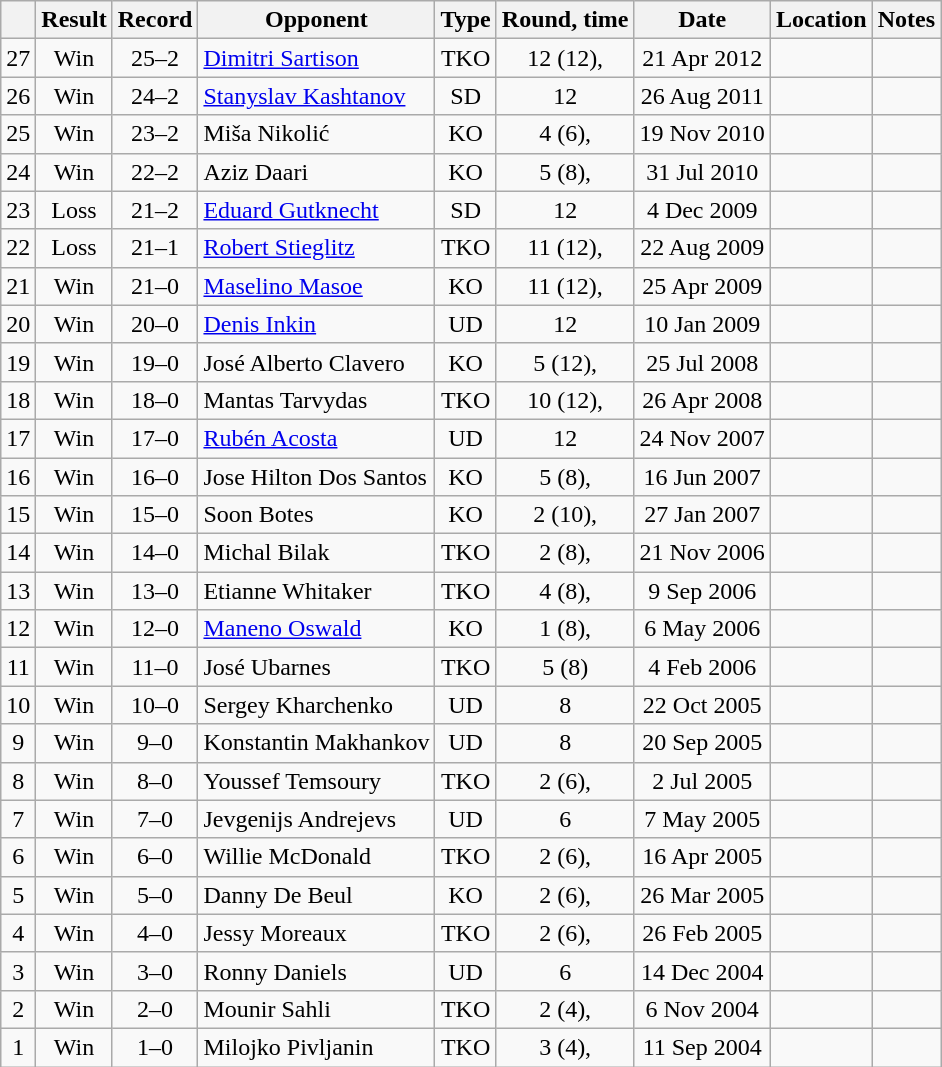<table class=wikitable style=text-align:center>
<tr>
<th></th>
<th>Result</th>
<th>Record</th>
<th>Opponent</th>
<th>Type</th>
<th>Round, time</th>
<th>Date</th>
<th>Location</th>
<th>Notes</th>
</tr>
<tr>
<td>27</td>
<td>Win</td>
<td>25–2</td>
<td align=left><a href='#'>Dimitri Sartison</a></td>
<td>TKO</td>
<td>12 (12), </td>
<td>21 Apr 2012</td>
<td align=left></td>
<td align=left></td>
</tr>
<tr>
<td>26</td>
<td>Win</td>
<td>24–2</td>
<td align=left><a href='#'>Stanyslav Kashtanov</a></td>
<td>SD</td>
<td>12</td>
<td>26 Aug 2011</td>
<td align=left></td>
<td align=left></td>
</tr>
<tr>
<td>25</td>
<td>Win</td>
<td>23–2</td>
<td align=left>Miša Nikolić</td>
<td>KO</td>
<td>4 (6), </td>
<td>19 Nov 2010</td>
<td align=left></td>
<td align=left></td>
</tr>
<tr>
<td>24</td>
<td>Win</td>
<td>22–2</td>
<td align=left>Aziz Daari</td>
<td>KO</td>
<td>5 (8), </td>
<td>31 Jul 2010</td>
<td align=left></td>
<td align=left></td>
</tr>
<tr>
<td>23</td>
<td>Loss</td>
<td>21–2</td>
<td align=left><a href='#'>Eduard Gutknecht</a></td>
<td>SD</td>
<td>12</td>
<td>4 Dec 2009</td>
<td align=left></td>
<td align=left></td>
</tr>
<tr>
<td>22</td>
<td>Loss</td>
<td>21–1</td>
<td align=left><a href='#'>Robert Stieglitz</a></td>
<td>TKO</td>
<td>11 (12), </td>
<td>22 Aug 2009</td>
<td align=left></td>
<td align=left></td>
</tr>
<tr>
<td>21</td>
<td>Win</td>
<td>21–0</td>
<td align=left><a href='#'>Maselino Masoe</a></td>
<td>KO</td>
<td>11 (12), </td>
<td>25 Apr 2009</td>
<td align=left></td>
<td align=left></td>
</tr>
<tr>
<td>20</td>
<td>Win</td>
<td>20–0</td>
<td align=left><a href='#'>Denis Inkin</a></td>
<td>UD</td>
<td>12</td>
<td>10 Jan 2009</td>
<td align=left></td>
<td align=left></td>
</tr>
<tr>
<td>19</td>
<td>Win</td>
<td>19–0</td>
<td align=left>José Alberto Clavero</td>
<td>KO</td>
<td>5 (12), </td>
<td>25 Jul 2008</td>
<td align=left></td>
<td align=left></td>
</tr>
<tr>
<td>18</td>
<td>Win</td>
<td>18–0</td>
<td align=left>Mantas Tarvydas</td>
<td>TKO</td>
<td>10 (12), </td>
<td>26 Apr 2008</td>
<td align=left></td>
<td align=left></td>
</tr>
<tr>
<td>17</td>
<td>Win</td>
<td>17–0</td>
<td align=left><a href='#'>Rubén Acosta</a></td>
<td>UD</td>
<td>12</td>
<td>24 Nov 2007</td>
<td align=left></td>
<td align=left></td>
</tr>
<tr>
<td>16</td>
<td>Win</td>
<td>16–0</td>
<td align=left>Jose Hilton Dos Santos</td>
<td>KO</td>
<td>5 (8), </td>
<td>16 Jun 2007</td>
<td align=left></td>
<td align=left></td>
</tr>
<tr>
<td>15</td>
<td>Win</td>
<td>15–0</td>
<td align=left>Soon Botes</td>
<td>KO</td>
<td>2 (10), </td>
<td>27 Jan 2007</td>
<td align=left></td>
<td align=left></td>
</tr>
<tr>
<td>14</td>
<td>Win</td>
<td>14–0</td>
<td align=left>Michal Bilak</td>
<td>TKO</td>
<td>2 (8), </td>
<td>21 Nov 2006</td>
<td align=left></td>
<td align=left></td>
</tr>
<tr>
<td>13</td>
<td>Win</td>
<td>13–0</td>
<td align=left>Etianne Whitaker</td>
<td>TKO</td>
<td>4 (8), </td>
<td>9 Sep 2006</td>
<td align=left></td>
<td align=left></td>
</tr>
<tr>
<td>12</td>
<td>Win</td>
<td>12–0</td>
<td align=left><a href='#'>Maneno Oswald</a></td>
<td>KO</td>
<td>1 (8), </td>
<td>6 May 2006</td>
<td align=left></td>
<td align=left></td>
</tr>
<tr>
<td>11</td>
<td>Win</td>
<td>11–0</td>
<td align=left>José Ubarnes</td>
<td>TKO</td>
<td>5 (8)</td>
<td>4 Feb 2006</td>
<td align=left></td>
<td align=left></td>
</tr>
<tr>
<td>10</td>
<td>Win</td>
<td>10–0</td>
<td align=left>Sergey Kharchenko</td>
<td>UD</td>
<td>8</td>
<td>22 Oct 2005</td>
<td align=left></td>
<td align=left></td>
</tr>
<tr>
<td>9</td>
<td>Win</td>
<td>9–0</td>
<td align=left>Konstantin Makhankov</td>
<td>UD</td>
<td>8</td>
<td>20 Sep 2005</td>
<td align=left></td>
<td align=left></td>
</tr>
<tr>
<td>8</td>
<td>Win</td>
<td>8–0</td>
<td align=left>Youssef Temsoury</td>
<td>TKO</td>
<td>2 (6), </td>
<td>2 Jul 2005</td>
<td align=left></td>
<td align=left></td>
</tr>
<tr>
<td>7</td>
<td>Win</td>
<td>7–0</td>
<td align=left>Jevgenijs Andrejevs</td>
<td>UD</td>
<td>6</td>
<td>7 May 2005</td>
<td align=left></td>
<td align=left></td>
</tr>
<tr>
<td>6</td>
<td>Win</td>
<td>6–0</td>
<td align=left>Willie McDonald</td>
<td>TKO</td>
<td>2 (6), </td>
<td>16 Apr 2005</td>
<td align=left></td>
<td align=left></td>
</tr>
<tr>
<td>5</td>
<td>Win</td>
<td>5–0</td>
<td align=left>Danny De Beul</td>
<td>KO</td>
<td>2 (6), </td>
<td>26 Mar 2005</td>
<td align=left></td>
<td align=left></td>
</tr>
<tr>
<td>4</td>
<td>Win</td>
<td>4–0</td>
<td align=left>Jessy Moreaux</td>
<td>TKO</td>
<td>2 (6), </td>
<td>26 Feb 2005</td>
<td align=left></td>
<td align=left></td>
</tr>
<tr>
<td>3</td>
<td>Win</td>
<td>3–0</td>
<td align=left>Ronny Daniels</td>
<td>UD</td>
<td>6</td>
<td>14 Dec 2004</td>
<td align=left></td>
<td align=left></td>
</tr>
<tr>
<td>2</td>
<td>Win</td>
<td>2–0</td>
<td align=left>Mounir Sahli</td>
<td>TKO</td>
<td>2 (4), </td>
<td>6 Nov 2004</td>
<td align=left></td>
<td align=left></td>
</tr>
<tr>
<td>1</td>
<td>Win</td>
<td>1–0</td>
<td align=left>Milojko Pivljanin</td>
<td>TKO</td>
<td>3 (4), </td>
<td>11 Sep 2004</td>
<td align=left></td>
<td align=left></td>
</tr>
</table>
